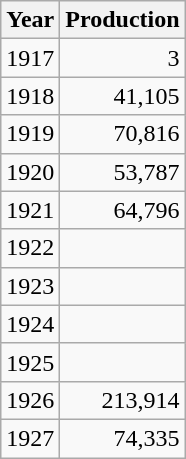<table class=wikitable style="text-align:right">
<tr>
<th>Year</th>
<th>Production</th>
</tr>
<tr>
<td>1917</td>
<td>3</td>
</tr>
<tr>
<td>1918</td>
<td>41,105</td>
</tr>
<tr>
<td>1919</td>
<td>70,816</td>
</tr>
<tr>
<td>1920</td>
<td>53,787</td>
</tr>
<tr>
<td>1921</td>
<td>64,796</td>
</tr>
<tr>
<td>1922</td>
<td></td>
</tr>
<tr>
<td>1923</td>
<td></td>
</tr>
<tr>
<td>1924</td>
<td></td>
</tr>
<tr>
<td>1925</td>
<td></td>
</tr>
<tr>
<td>1926</td>
<td>213,914</td>
</tr>
<tr>
<td>1927</td>
<td>74,335</td>
</tr>
</table>
